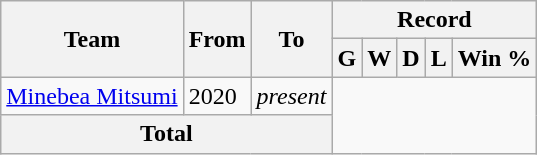<table class="wikitable" style="text-align: center">
<tr>
<th rowspan="2">Team</th>
<th rowspan="2">From</th>
<th rowspan="2">To</th>
<th colspan="5">Record</th>
</tr>
<tr>
<th>G</th>
<th>W</th>
<th>D</th>
<th>L</th>
<th>Win %</th>
</tr>
<tr>
<td align="left"><a href='#'>Minebea Mitsumi</a></td>
<td align="left">2020</td>
<td align="left"><em>present</em><br></td>
</tr>
<tr>
<th colspan="3">Total<br></th>
</tr>
</table>
